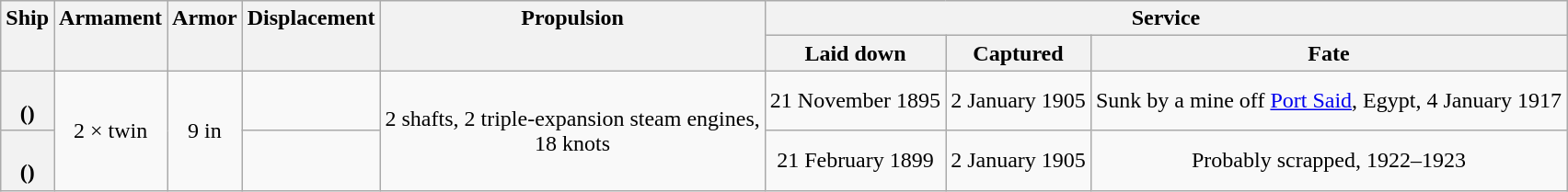<table class="wikitable plainrowheaders" style="text-align: center;">
<tr valign="top">
<th scope="col" rowspan="2">Ship</th>
<th scope="col" rowspan="2">Armament</th>
<th scope="col" rowspan="2">Armor</th>
<th scope="col" rowspan="2">Displacement</th>
<th scope="col" rowspan="2">Propulsion</th>
<th scope="col" colspan="3">Service</th>
</tr>
<tr valign="top">
<th scope="col">Laid down</th>
<th scope="col">Captured</th>
<th scope="col">Fate</th>
</tr>
<tr valign="center">
<th scope="row"><br>()</th>
<td rowspan="2">2 × twin </td>
<td rowspan="2">9 in</td>
<td></td>
<td rowspan="2">2 shafts, 2 triple-expansion steam engines,<br>18 knots</td>
<td>21 November 1895</td>
<td>2 January 1905</td>
<td>Sunk by a mine off <a href='#'>Port Said</a>, Egypt, 4 January 1917</td>
</tr>
<tr valign="center">
<th scope="row"><br>()</th>
<td></td>
<td>21 February 1899</td>
<td>2 January 1905</td>
<td>Probably scrapped, 1922–1923</td>
</tr>
</table>
